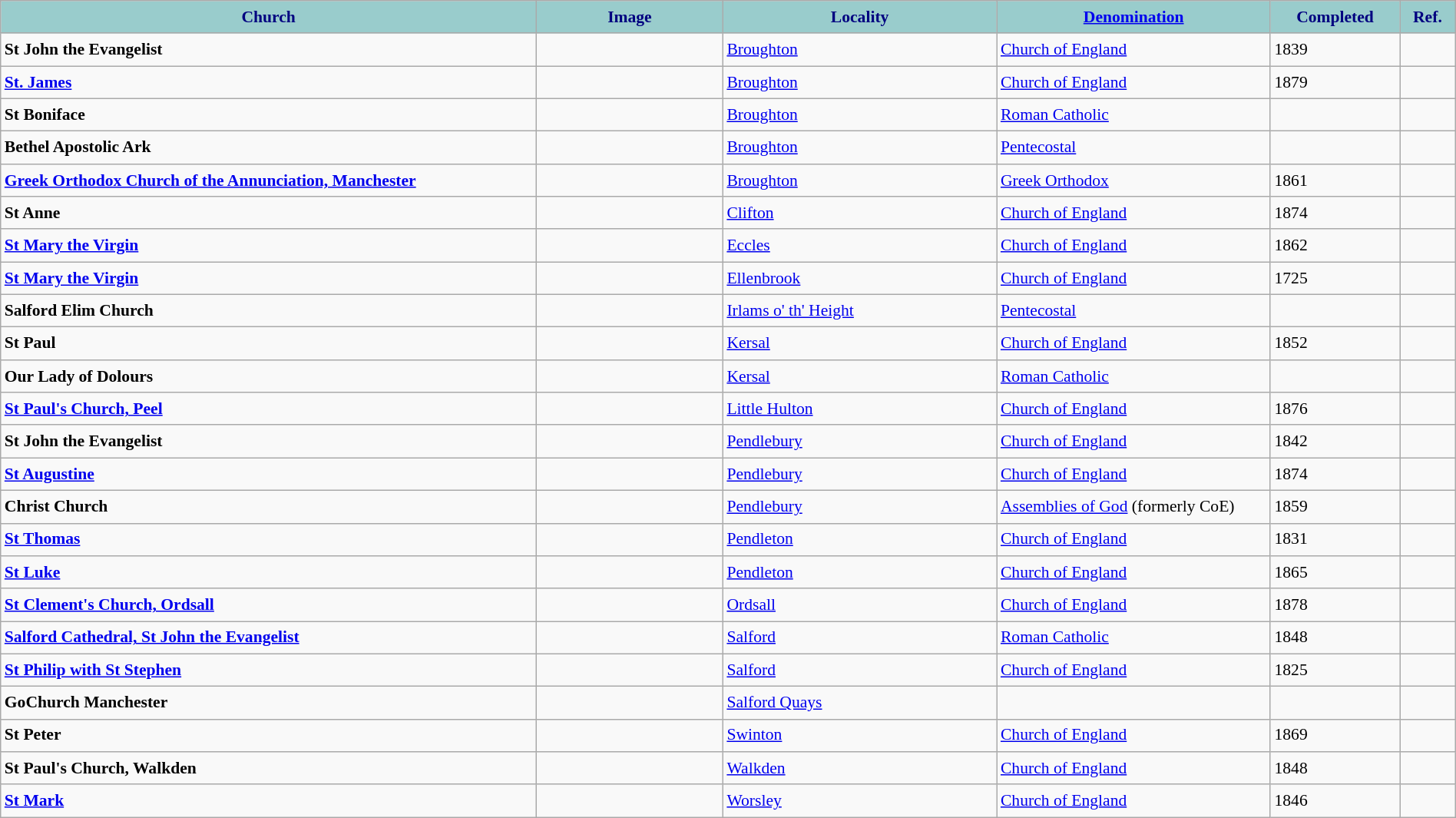<table class="wikitable sortable" style="font-size:90%; width:100%; border:0; text-align:left; line-height:150%;">
<tr>
<th style="background:#9cc; color:navy; width:300px;">Church</th>
<th style="background:#9cc; color:navy; width:100px;">Image</th>
<th style="background:#9cc; color:navy; width:150px;">Locality</th>
<th style="background:#9cc; color:navy; width:150px;"><a href='#'>Denomination</a></th>
<th style="background:#9cc; color:navy; width:35px;">Completed</th>
<th class="unsortable"  style="background:#9cc; color:navy; width:10px;">Ref.</th>
</tr>
<tr>
<td><strong>St John the Evangelist</strong></td>
<td></td>
<td><a href='#'>Broughton</a></td>
<td><a href='#'>Church of England</a></td>
<td>1839</td>
<td></td>
</tr>
<tr>
<td><strong><a href='#'>St. James</a></strong></td>
<td></td>
<td><a href='#'>Broughton</a></td>
<td><a href='#'>Church of England</a></td>
<td>1879</td>
<td></td>
</tr>
<tr>
<td><strong>St Boniface</strong></td>
<td></td>
<td><a href='#'>Broughton</a></td>
<td><a href='#'>Roman Catholic</a></td>
<td></td>
<td></td>
</tr>
<tr>
<td><strong>Bethel Apostolic Ark</strong></td>
<td></td>
<td><a href='#'>Broughton</a></td>
<td><a href='#'>Pentecostal</a></td>
<td></td>
<td></td>
</tr>
<tr>
<td><strong><a href='#'>Greek Orthodox Church of the Annunciation, Manchester</a></strong></td>
<td></td>
<td><a href='#'>Broughton</a></td>
<td><a href='#'>Greek Orthodox</a></td>
<td>1861</td>
<td></td>
</tr>
<tr>
<td><strong>St Anne</strong></td>
<td></td>
<td><a href='#'>Clifton</a></td>
<td><a href='#'>Church of England</a></td>
<td>1874</td>
<td></td>
</tr>
<tr>
<td><strong><a href='#'>St Mary the Virgin</a></strong></td>
<td></td>
<td><a href='#'>Eccles</a></td>
<td><a href='#'>Church of England</a></td>
<td>1862</td>
<td></td>
</tr>
<tr>
<td><strong><a href='#'>St Mary the Virgin</a></strong></td>
<td></td>
<td><a href='#'>Ellenbrook</a></td>
<td><a href='#'>Church of England</a></td>
<td>1725</td>
<td></td>
</tr>
<tr>
<td><strong>Salford Elim Church</strong></td>
<td></td>
<td><a href='#'>Irlams o' th' Height</a></td>
<td><a href='#'>Pentecostal</a></td>
<td></td>
<td></td>
</tr>
<tr RCCG My Father House Salford 33–35 Duncan Street M5 3SQ>
<td><strong>St Paul</strong></td>
<td></td>
<td><a href='#'>Kersal</a></td>
<td><a href='#'>Church of England</a></td>
<td>1852</td>
<td></td>
</tr>
<tr>
<td><strong>Our Lady of Dolours</strong></td>
<td></td>
<td><a href='#'>Kersal</a></td>
<td><a href='#'>Roman Catholic</a></td>
<td></td>
<td></td>
</tr>
<tr>
<td><strong><a href='#'>St Paul's Church, Peel</a></strong></td>
<td></td>
<td><a href='#'>Little Hulton</a></td>
<td><a href='#'>Church of England</a></td>
<td>1876</td>
<td></td>
</tr>
<tr>
<td><strong>St John the Evangelist</strong></td>
<td></td>
<td><a href='#'>Pendlebury</a></td>
<td><a href='#'>Church of England</a></td>
<td>1842</td>
<td></td>
</tr>
<tr>
<td><strong><a href='#'>St Augustine</a></strong></td>
<td></td>
<td><a href='#'>Pendlebury</a></td>
<td><a href='#'>Church of England</a></td>
<td>1874</td>
<td></td>
</tr>
<tr>
<td><strong>Christ Church</strong></td>
<td></td>
<td><a href='#'>Pendlebury</a></td>
<td><a href='#'>Assemblies of God</a> (formerly CoE)</td>
<td>1859</td>
<td></td>
</tr>
<tr>
<td><strong><a href='#'>St Thomas</a></strong></td>
<td></td>
<td><a href='#'>Pendleton</a></td>
<td><a href='#'>Church of England</a></td>
<td>1831</td>
<td></td>
</tr>
<tr>
<td><strong><a href='#'>St Luke</a></strong></td>
<td></td>
<td><a href='#'>Pendleton</a></td>
<td><a href='#'>Church of England</a></td>
<td>1865</td>
<td></td>
</tr>
<tr>
<td><strong><a href='#'>St Clement's Church, Ordsall</a></strong></td>
<td></td>
<td><a href='#'>Ordsall</a></td>
<td><a href='#'>Church of England</a></td>
<td>1878</td>
<td></td>
</tr>
<tr>
<td><strong><a href='#'>Salford Cathedral, St John the Evangelist</a></strong></td>
<td></td>
<td><a href='#'>Salford</a></td>
<td><a href='#'>Roman Catholic</a></td>
<td>1848</td>
<td></td>
</tr>
<tr>
<td><strong><a href='#'>St Philip with St Stephen</a></strong></td>
<td></td>
<td><a href='#'>Salford</a></td>
<td><a href='#'>Church of England</a></td>
<td>1825</td>
<td></td>
</tr>
<tr>
<td><strong>GoChurch Manchester</strong></td>
<td></td>
<td><a href='#'>Salford Quays</a></td>
<td></td>
<td></td>
<td></td>
</tr>
<tr>
<td><strong>St Peter</strong></td>
<td></td>
<td><a href='#'>Swinton</a></td>
<td><a href='#'>Church of England</a></td>
<td>1869</td>
<td></td>
</tr>
<tr>
<td><strong>St Paul's Church, Walkden</strong></td>
<td></td>
<td><a href='#'>Walkden</a></td>
<td><a href='#'>Church of England</a></td>
<td>1848</td>
<td></td>
</tr>
<tr>
<td><strong><a href='#'>St Mark</a></strong></td>
<td></td>
<td><a href='#'>Worsley</a></td>
<td><a href='#'>Church of England</a></td>
<td>1846</td>
<td></td>
</tr>
</table>
